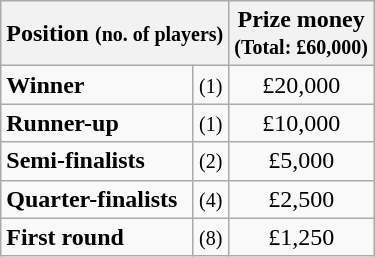<table class="wikitable">
<tr>
<th colspan=2>Position <small>(no. of players)</small></th>
<th>Prize money<br><small>(Total: £60,000)</small></th>
</tr>
<tr>
<td><strong>Winner</strong></td>
<td align=center><small>(1)</small></td>
<td align=center>£20,000</td>
</tr>
<tr>
<td><strong>Runner-up</strong></td>
<td align=center><small>(1)</small></td>
<td align=center>£10,000</td>
</tr>
<tr>
<td><strong>Semi-finalists</strong></td>
<td align=center><small>(2)</small></td>
<td align=center>£5,000</td>
</tr>
<tr>
<td><strong>Quarter-finalists</strong></td>
<td align=center><small>(4)</small></td>
<td align=center>£2,500</td>
</tr>
<tr>
<td><strong>First round</strong></td>
<td align=center><small>(8)</small></td>
<td align=center>£1,250</td>
</tr>
</table>
